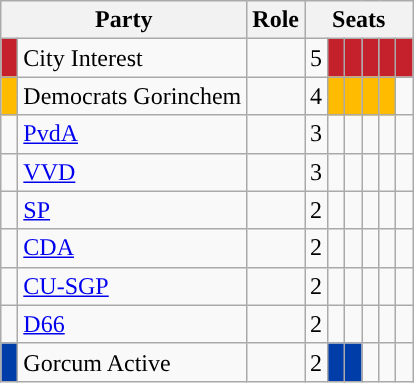<table class="wikitable">
<tr>
<th colspan="2">Party</th>
<th>Role</th>
<th colspan="6">Seats</th>
</tr>
<tr>
<td style="background-color:#c5212c"> </td>
<td>City Interest</td>
<td></td>
<td>5</td>
<td style="background-color:#c5212c"> </td>
<td style="background-color:#c5212c"> </td>
<td style="background-color:#c5212c"> </td>
<td style="background-color:#c5212c"> </td>
<td style="background-color:#c5212c"> </td>
</tr>
<tr>
<td style="background-color:#ffbb00"> </td>
<td>Democrats Gorinchem</td>
<td></td>
<td>4</td>
<td style="background-color:#ffbb00"> </td>
<td style="background-color:#ffbb00"> </td>
<td style="background-color:#ffbb00"> </td>
<td style="background-color:#ffbb00"> </td>
<td> </td>
</tr>
<tr>
<td style="background-color:"> </td>
<td><a href='#'>PvdA</a></td>
<td></td>
<td>3</td>
<td style="background-color:"> </td>
<td style="background-color:"> </td>
<td style="background-color:"> </td>
<td></td>
<td></td>
</tr>
<tr>
<td style="background-color:"> </td>
<td><a href='#'>VVD</a></td>
<td></td>
<td>3</td>
<td style="background-color:"> </td>
<td style="background-color:"> </td>
<td style="background-color:"> </td>
<td></td>
<td></td>
</tr>
<tr>
<td style="background-color:"> </td>
<td><a href='#'>SP</a></td>
<td></td>
<td>2</td>
<td style="background-color:"> </td>
<td style="background-color:"> </td>
<td></td>
<td></td>
<td></td>
</tr>
<tr>
<td style="background-color:"> </td>
<td><a href='#'>CDA</a></td>
<td></td>
<td>2</td>
<td style="background-color:"> </td>
<td style="background-color:"> </td>
<td></td>
<td></td>
<td></td>
</tr>
<tr>
<td style="background-color:"> </td>
<td><a href='#'>CU-SGP</a></td>
<td></td>
<td>2</td>
<td style="background-color:"> </td>
<td style="background-color:"> </td>
<td></td>
<td></td>
<td></td>
</tr>
<tr>
<td style="background-color:"> </td>
<td><a href='#'>D66</a></td>
<td></td>
<td>2</td>
<td style="background-color:"> </td>
<td style="background-color:"> </td>
<td></td>
<td></td>
<td></td>
</tr>
<tr>
<td style="background-color:#003da8"> </td>
<td>Gorcum Active</td>
<td></td>
<td>2</td>
<td style="background-color:#003da8"> </td>
<td style="background-color:#003da8"> </td>
<td></td>
<td></td>
<td></td>
</tr>
</table>
